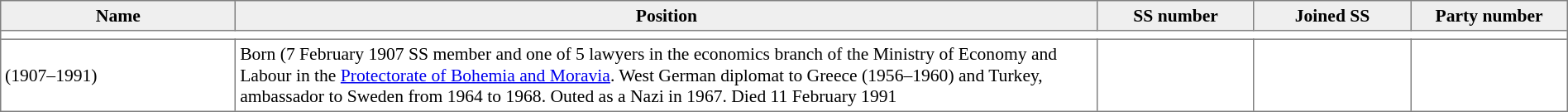<table align="center" border="1" cellpadding="3" cellspacing="0" style="font-size: 90%; border: gray solid 1px; border-collapse: collapse; text-align: middle;">
<tr>
<th bgcolor="#efefef" style="width: 15%">Name</th>
<th bgcolor="#efefef" style="width: 55%">Position</th>
<th bgcolor="#efefef" style="width: 10%">SS number</th>
<th bgcolor="#efefef" style="width: 10%">Joined SS</th>
<th bgcolor="#efefef" style="width: 10%">Party number</th>
</tr>
<tr>
<td colspan=5></td>
</tr>
<tr>
<td> (1907–1991)</td>
<td>Born (7 February 1907 SS member and one of 5 lawyers in the economics branch of the Ministry of Economy and Labour in the <a href='#'>Protectorate of Bohemia and Moravia</a>. West German diplomat to Greece (1956–1960) and Turkey, ambassador to Sweden from 1964 to 1968. Outed as a Nazi in 1967. Died 11 February 1991</td>
<td></td>
<td></td>
<td></td>
</tr>
</table>
